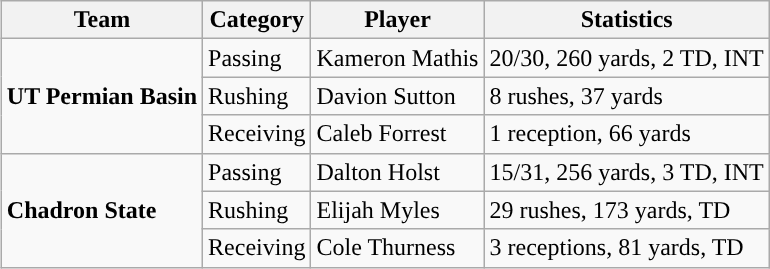<table class="wikitable" style="float: right;">
<tr>
<th>Team</th>
<th>Category</th>
<th>Player</th>
<th>Statistics</th>
</tr>
<tr>
<td rowspan=3><strong>UT Permian Basin</strong></td>
<td>Passing</td>
<td>Kameron Mathis</td>
<td>20/30, 260 yards, 2 TD, INT</td>
</tr>
<tr>
<td>Rushing</td>
<td>Davion Sutton</td>
<td>8 rushes, 37 yards</td>
</tr>
<tr>
<td>Receiving</td>
<td>Caleb Forrest</td>
<td>1 reception, 66 yards</td>
</tr>
<tr>
<td rowspan=3><strong>Chadron State</strong></td>
<td>Passing</td>
<td>Dalton Holst</td>
<td>15/31, 256 yards, 3 TD, INT</td>
</tr>
<tr>
<td>Rushing</td>
<td>Elijah Myles</td>
<td>29 rushes, 173 yards, TD</td>
</tr>
<tr>
<td>Receiving</td>
<td>Cole Thurness</td>
<td>3 receptions, 81 yards, TD</td>
</tr>
</table>
